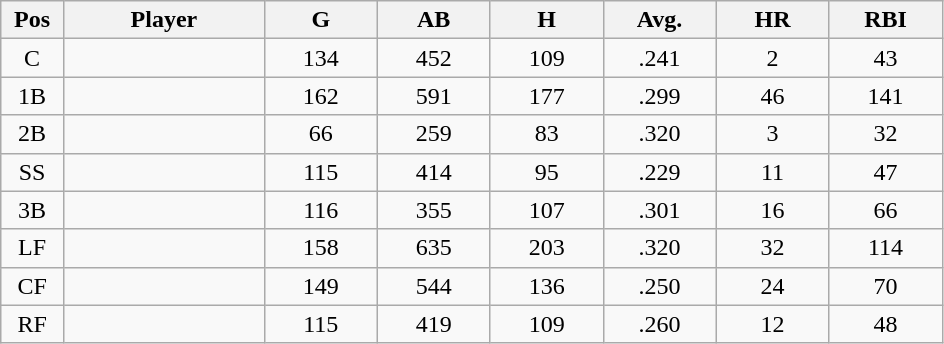<table class="wikitable sortable">
<tr>
<th bgcolor="#DDDDFF" width="5%">Pos</th>
<th bgcolor="#DDDDFF" width="16%">Player</th>
<th bgcolor="#DDDDFF" width="9%">G</th>
<th bgcolor="#DDDDFF" width="9%">AB</th>
<th bgcolor="#DDDDFF" width="9%">H</th>
<th bgcolor="#DDDDFF" width="9%">Avg.</th>
<th bgcolor="#DDDDFF" width="9%">HR</th>
<th bgcolor="#DDDDFF" width="9%">RBI</th>
</tr>
<tr align="center">
<td>C</td>
<td></td>
<td>134</td>
<td>452</td>
<td>109</td>
<td>.241</td>
<td>2</td>
<td>43</td>
</tr>
<tr align="center">
<td>1B</td>
<td></td>
<td>162</td>
<td>591</td>
<td>177</td>
<td>.299</td>
<td>46</td>
<td>141</td>
</tr>
<tr align="center">
<td>2B</td>
<td></td>
<td>66</td>
<td>259</td>
<td>83</td>
<td>.320</td>
<td>3</td>
<td>32</td>
</tr>
<tr align="center">
<td>SS</td>
<td></td>
<td>115</td>
<td>414</td>
<td>95</td>
<td>.229</td>
<td>11</td>
<td>47</td>
</tr>
<tr align="center">
<td>3B</td>
<td></td>
<td>116</td>
<td>355</td>
<td>107</td>
<td>.301</td>
<td>16</td>
<td>66</td>
</tr>
<tr align="center">
<td>LF</td>
<td></td>
<td>158</td>
<td>635</td>
<td>203</td>
<td>.320</td>
<td>32</td>
<td>114</td>
</tr>
<tr align="center">
<td>CF</td>
<td></td>
<td>149</td>
<td>544</td>
<td>136</td>
<td>.250</td>
<td>24</td>
<td>70</td>
</tr>
<tr align="center">
<td>RF</td>
<td></td>
<td>115</td>
<td>419</td>
<td>109</td>
<td>.260</td>
<td>12</td>
<td>48</td>
</tr>
</table>
